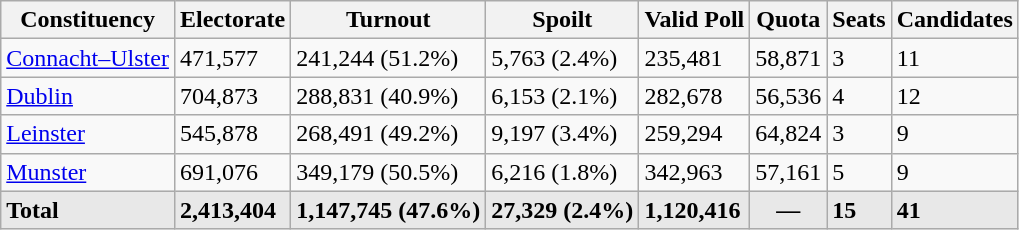<table class="wikitable">
<tr>
<th>Constituency</th>
<th>Electorate</th>
<th>Turnout</th>
<th>Spoilt</th>
<th>Valid Poll</th>
<th>Quota</th>
<th>Seats</th>
<th>Candidates</th>
</tr>
<tr>
<td><a href='#'>Connacht–Ulster</a></td>
<td>471,577</td>
<td>241,244 (51.2%)</td>
<td>5,763 (2.4%)</td>
<td>235,481</td>
<td>58,871</td>
<td>3</td>
<td>11</td>
</tr>
<tr>
<td><a href='#'>Dublin</a></td>
<td>704,873</td>
<td>288,831 (40.9%)</td>
<td>6,153 (2.1%)</td>
<td>282,678</td>
<td>56,536</td>
<td>4</td>
<td>12</td>
</tr>
<tr>
<td><a href='#'>Leinster</a></td>
<td>545,878</td>
<td>268,491 (49.2%)</td>
<td>9,197 (3.4%)</td>
<td>259,294</td>
<td>64,824</td>
<td>3</td>
<td>9</td>
</tr>
<tr>
<td><a href='#'>Munster</a></td>
<td>691,076</td>
<td>349,179 (50.5%)</td>
<td>6,216 (1.8%)</td>
<td>342,963</td>
<td>57,161</td>
<td>5</td>
<td>9</td>
</tr>
<tr style="font-weight:bold; background:rgb(232,232,232);">
<td>Total</td>
<td>2,413,404</td>
<td>1,147,745 (47.6%)</td>
<td>27,329 (2.4%)</td>
<td>1,120,416</td>
<td align=center>—</td>
<td>15</td>
<td>41</td>
</tr>
</table>
